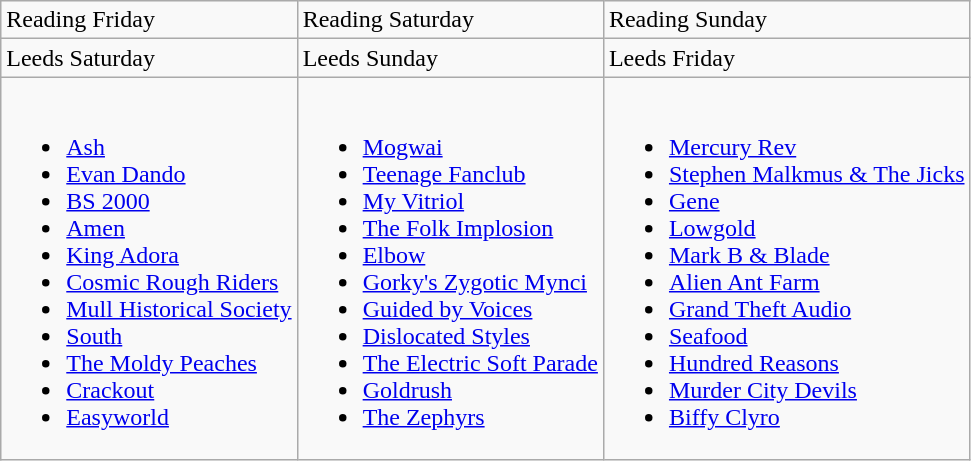<table class="wikitable">
<tr>
<td>Reading Friday</td>
<td>Reading Saturday</td>
<td>Reading Sunday</td>
</tr>
<tr>
<td>Leeds Saturday</td>
<td>Leeds Sunday</td>
<td>Leeds Friday</td>
</tr>
<tr>
<td><br><ul><li><a href='#'>Ash</a></li><li><a href='#'>Evan Dando</a></li><li><a href='#'>BS 2000</a></li><li><a href='#'>Amen</a></li><li><a href='#'>King Adora</a></li><li><a href='#'>Cosmic Rough Riders</a></li><li><a href='#'>Mull Historical Society</a></li><li><a href='#'>South</a></li><li><a href='#'>The Moldy Peaches</a></li><li><a href='#'>Crackout</a></li><li><a href='#'>Easyworld</a></li></ul></td>
<td><br><ul><li><a href='#'>Mogwai</a></li><li><a href='#'>Teenage Fanclub</a></li><li><a href='#'>My Vitriol</a></li><li><a href='#'>The Folk Implosion</a></li><li><a href='#'>Elbow</a></li><li><a href='#'>Gorky's Zygotic Mynci</a></li><li><a href='#'>Guided by Voices</a></li><li><a href='#'>Dislocated Styles</a></li><li><a href='#'>The Electric Soft Parade</a></li><li><a href='#'>Goldrush</a></li><li><a href='#'>The Zephyrs</a></li></ul></td>
<td><br><ul><li><a href='#'>Mercury Rev</a></li><li><a href='#'>Stephen Malkmus & The Jicks</a></li><li><a href='#'>Gene</a></li><li><a href='#'>Lowgold</a></li><li><a href='#'>Mark B & Blade</a></li><li><a href='#'>Alien Ant Farm</a></li><li><a href='#'>Grand Theft Audio</a></li><li><a href='#'>Seafood</a></li><li><a href='#'>Hundred Reasons</a></li><li><a href='#'>Murder City Devils</a></li><li><a href='#'>Biffy Clyro</a></li></ul></td>
</tr>
</table>
